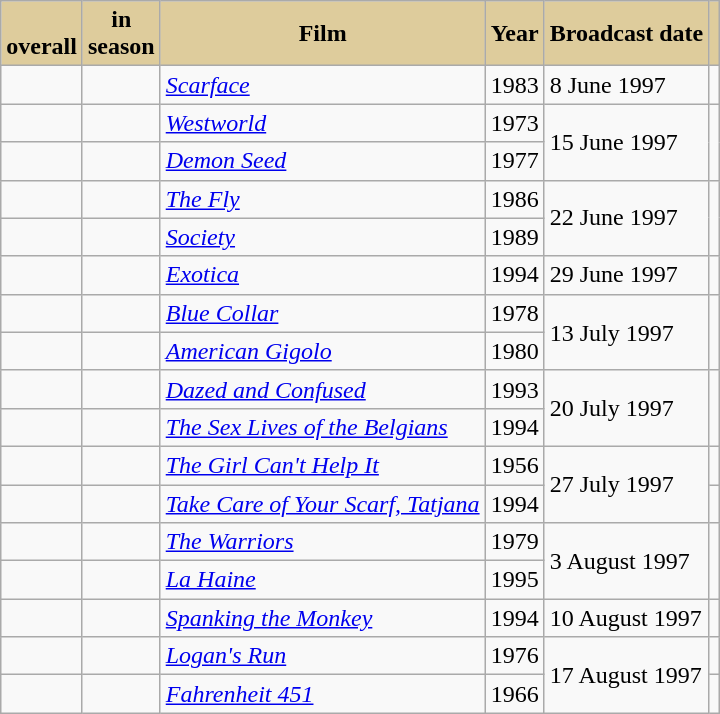<table class="wikitable">
<tr>
<th style="background-color: #DECC9C; color:black"><br>overall</th>
<th style="background-color: #DECC9C; color:black"> in<br>season</th>
<th style="background-color: #DECC9C; color:black">Film</th>
<th style="background-color: #DECC9C; color:black">Year</th>
<th style="background-color: #DECC9C; color:black">Broadcast date</th>
<th style="background-color: #DECC9C; color:black"></th>
</tr>
<tr>
<td></td>
<td></td>
<td><em><a href='#'>Scarface</a></em></td>
<td>1983</td>
<td>8 June 1997</td>
<td></td>
</tr>
<tr>
<td></td>
<td></td>
<td><em><a href='#'>Westworld</a></em></td>
<td>1973</td>
<td rowspan="2">15 June 1997</td>
<td rowspan="2"></td>
</tr>
<tr>
<td></td>
<td></td>
<td><em><a href='#'>Demon Seed</a></em></td>
<td>1977</td>
</tr>
<tr>
<td></td>
<td></td>
<td><em><a href='#'>The Fly</a></em></td>
<td>1986</td>
<td rowspan="2">22 June 1997</td>
<td rowspan="2"></td>
</tr>
<tr>
<td></td>
<td></td>
<td><em><a href='#'>Society</a></em></td>
<td>1989</td>
</tr>
<tr>
<td></td>
<td></td>
<td><em><a href='#'>Exotica</a></em></td>
<td>1994</td>
<td>29 June 1997</td>
<td></td>
</tr>
<tr>
<td></td>
<td></td>
<td><em><a href='#'>Blue Collar</a></em></td>
<td>1978</td>
<td rowspan="2">13 July 1997</td>
<td rowspan="2"></td>
</tr>
<tr>
<td></td>
<td></td>
<td><em><a href='#'>American Gigolo</a></em></td>
<td>1980</td>
</tr>
<tr>
<td></td>
<td></td>
<td><em><a href='#'>Dazed and Confused</a></em></td>
<td>1993</td>
<td rowspan="2">20 July 1997</td>
<td rowspan="2"></td>
</tr>
<tr>
<td></td>
<td></td>
<td><em><a href='#'>The Sex Lives of the Belgians</a></em></td>
<td>1994</td>
</tr>
<tr>
<td></td>
<td></td>
<td><em><a href='#'>The Girl Can't Help It</a></em></td>
<td>1956</td>
<td rowspan="2">27 July 1997</td>
<td></td>
</tr>
<tr>
<td></td>
<td></td>
<td><em><a href='#'>Take Care of Your Scarf, Tatjana</a></em></td>
<td>1994</td>
<td></td>
</tr>
<tr>
<td></td>
<td></td>
<td><em><a href='#'>The Warriors</a></em></td>
<td>1979</td>
<td rowspan="2">3 August 1997</td>
<td rowspan="2"></td>
</tr>
<tr>
<td></td>
<td></td>
<td><em><a href='#'>La Haine</a></em></td>
<td>1995</td>
</tr>
<tr>
<td></td>
<td></td>
<td><em><a href='#'>Spanking the Monkey</a></em></td>
<td>1994</td>
<td>10 August 1997</td>
<td></td>
</tr>
<tr>
<td></td>
<td></td>
<td><em><a href='#'>Logan's Run</a></em></td>
<td>1976</td>
<td rowspan="2">17 August 1997</td>
<td></td>
</tr>
<tr>
<td></td>
<td></td>
<td><em><a href='#'>Fahrenheit 451</a></em></td>
<td>1966</td>
<td></td>
</tr>
</table>
